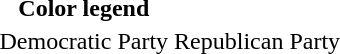<table>
<tr>
<th>Color legend</th>
</tr>
<tr>
<td>Democratic Party</td>
<td>Republican Party</td>
</tr>
<tr>
<td></td>
<td></td>
</tr>
</table>
